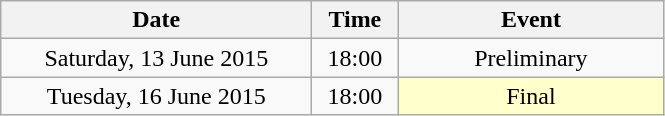<table class="wikitable" style="text-align:center">
<tr>
<th width=200>Date</th>
<th width=50>Time</th>
<th width=170>Event</th>
</tr>
<tr>
<td>Saturday, 13 June 2015</td>
<td>18:00</td>
<td>Preliminary</td>
</tr>
<tr>
<td>Tuesday, 16 June 2015</td>
<td>18:00</td>
<td bgcolor=ffffcc>Final</td>
</tr>
</table>
